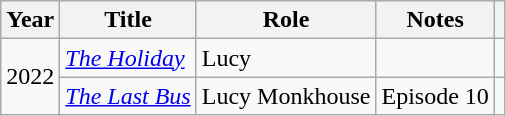<table class="wikitable unsortable">
<tr>
<th>Year</th>
<th>Title</th>
<th>Role</th>
<th>Notes</th>
<th></th>
</tr>
<tr>
<td rowspan=2>2022</td>
<td><em><a href='#'>The Holiday</a></em></td>
<td>Lucy</td>
<td></td>
<td></td>
</tr>
<tr>
<td><em><a href='#'>The Last Bus</a></em></td>
<td>Lucy Monkhouse</td>
<td>Episode 10</td>
<td></td>
</tr>
</table>
